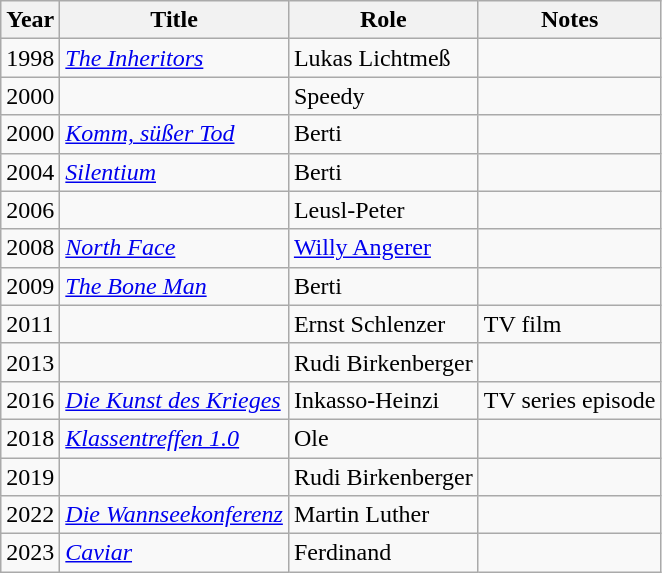<table class="wikitable sortable">
<tr>
<th>Year</th>
<th>Title</th>
<th>Role</th>
<th class="unsortable">Notes</th>
</tr>
<tr>
<td>1998</td>
<td><em><a href='#'>The Inheritors</a></em></td>
<td>Lukas Lichtmeß</td>
<td></td>
</tr>
<tr>
<td>2000</td>
<td><em></em></td>
<td>Speedy</td>
<td></td>
</tr>
<tr>
<td>2000</td>
<td><em><a href='#'>Komm, süßer Tod</a></em></td>
<td>Berti</td>
<td></td>
</tr>
<tr>
<td>2004</td>
<td><em><a href='#'>Silentium</a></em></td>
<td>Berti</td>
<td></td>
</tr>
<tr>
<td>2006</td>
<td><em></em></td>
<td>Leusl-Peter</td>
<td></td>
</tr>
<tr>
<td>2008</td>
<td><em><a href='#'>North Face</a></em></td>
<td><a href='#'>Willy Angerer</a></td>
<td></td>
</tr>
<tr>
<td>2009</td>
<td><em><a href='#'>The Bone Man</a></em></td>
<td>Berti</td>
<td></td>
</tr>
<tr>
<td>2011</td>
<td><em></em></td>
<td>Ernst Schlenzer</td>
<td>TV film</td>
</tr>
<tr>
<td>2013</td>
<td><em></em></td>
<td>Rudi Birkenberger</td>
<td></td>
</tr>
<tr>
<td>2016</td>
<td><em><a href='#'>Die Kunst des Krieges</a></em></td>
<td>Inkasso-Heinzi</td>
<td>TV series episode</td>
</tr>
<tr>
<td>2018</td>
<td><em><a href='#'>Klassentreffen 1.0</a></em></td>
<td>Ole</td>
<td></td>
</tr>
<tr>
<td>2019</td>
<td><em></em></td>
<td>Rudi Birkenberger</td>
<td></td>
</tr>
<tr>
<td>2022</td>
<td><em><a href='#'>Die Wannseekonferenz</a></em></td>
<td>Martin Luther</td>
<td></td>
</tr>
<tr>
<td>2023</td>
<td><em><a href='#'>Caviar</a></em></td>
<td>Ferdinand</td>
<td></td>
</tr>
</table>
